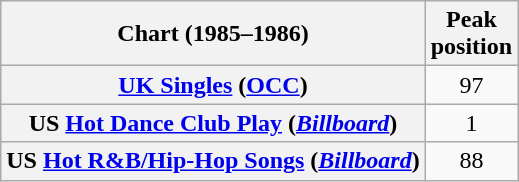<table class="wikitable sortable plainrowheaders" style="text-align:center">
<tr>
<th scope="col">Chart (1985–1986)</th>
<th scope="col">Peak<br>position</th>
</tr>
<tr>
<th scope="row"><a href='#'>UK Singles</a> (<a href='#'>OCC</a>)</th>
<td>97</td>
</tr>
<tr>
<th scope="row">US <a href='#'>Hot Dance Club Play</a> (<em><a href='#'>Billboard</a></em>)</th>
<td>1</td>
</tr>
<tr>
<th scope="row">US <a href='#'>Hot R&B/Hip-Hop Songs</a> (<em><a href='#'>Billboard</a></em>)</th>
<td>88</td>
</tr>
</table>
